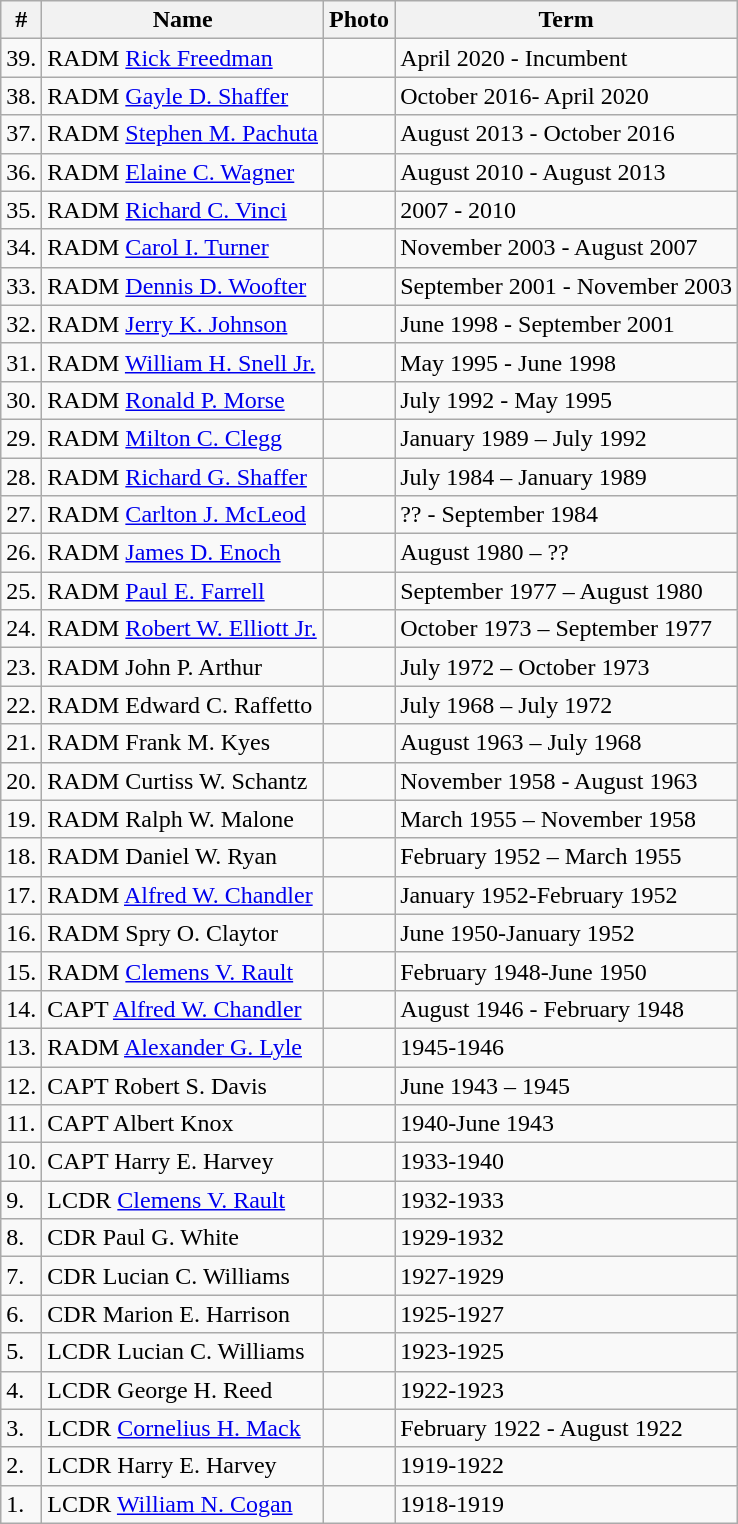<table class="wikitable floatright mw-collapsible nowrap">
<tr>
<th>#</th>
<th>Name</th>
<th>Photo</th>
<th>Term</th>
</tr>
<tr>
<td>39.</td>
<td>RADM <a href='#'>Rick Freedman</a></td>
<td></td>
<td>April 2020 - Incumbent</td>
</tr>
<tr>
<td>38.</td>
<td>RADM <a href='#'>Gayle D. Shaffer</a></td>
<td></td>
<td>October 2016- April 2020</td>
</tr>
<tr>
<td>37.</td>
<td>RADM <a href='#'>Stephen M. Pachuta</a></td>
<td></td>
<td>August 2013 - October 2016</td>
</tr>
<tr>
<td>36.</td>
<td>RADM <a href='#'>Elaine C. Wagner</a></td>
<td></td>
<td>August 2010 - August 2013</td>
</tr>
<tr>
<td>35.</td>
<td>RADM <a href='#'>Richard C. Vinci</a></td>
<td></td>
<td>2007 - 2010</td>
</tr>
<tr>
<td>34.</td>
<td>RADM <a href='#'>Carol I. Turner</a></td>
<td></td>
<td>November 2003 - August 2007</td>
</tr>
<tr>
<td>33.</td>
<td>RADM <a href='#'>Dennis D. Woofter</a></td>
<td></td>
<td>September 2001 - November 2003</td>
</tr>
<tr>
<td>32.</td>
<td>RADM <a href='#'>Jerry K. Johnson</a></td>
<td></td>
<td>June 1998 - September 2001</td>
</tr>
<tr>
<td>31.</td>
<td>RADM <a href='#'>William H. Snell Jr.</a></td>
<td></td>
<td>May 1995 - June 1998</td>
</tr>
<tr>
<td>30.</td>
<td>RADM <a href='#'>Ronald P. Morse</a></td>
<td></td>
<td>July 1992 - May 1995</td>
</tr>
<tr>
<td>29.</td>
<td>RADM <a href='#'>Milton C. Clegg</a></td>
<td></td>
<td>January 1989 – July 1992</td>
</tr>
<tr>
<td>28.</td>
<td>RADM <a href='#'>Richard G. Shaffer</a></td>
<td></td>
<td>July 1984 – January 1989</td>
</tr>
<tr>
<td>27.</td>
<td>RADM <a href='#'>Carlton J. McLeod</a></td>
<td></td>
<td>?? - September 1984</td>
</tr>
<tr>
<td>26.</td>
<td>RADM <a href='#'>James D. Enoch</a></td>
<td></td>
<td>August 1980 – ??</td>
</tr>
<tr>
<td>25.</td>
<td>RADM <a href='#'>Paul E. Farrell</a></td>
<td></td>
<td>September 1977 – August 1980</td>
</tr>
<tr>
<td>24.</td>
<td>RADM <a href='#'>Robert W. Elliott Jr.</a></td>
<td></td>
<td>October 1973 – September 1977</td>
</tr>
<tr>
<td>23.</td>
<td>RADM John P. Arthur</td>
<td></td>
<td>July 1972 – October 1973</td>
</tr>
<tr>
<td>22.</td>
<td>RADM Edward C. Raffetto</td>
<td></td>
<td>July 1968 – July 1972</td>
</tr>
<tr>
<td>21.</td>
<td>RADM Frank M. Kyes</td>
<td></td>
<td>August 1963 – July 1968</td>
</tr>
<tr>
<td>20.</td>
<td>RADM Curtiss W. Schantz</td>
<td></td>
<td>November 1958 - August 1963</td>
</tr>
<tr>
<td>19.</td>
<td>RADM Ralph W. Malone</td>
<td></td>
<td>March 1955 – November 1958</td>
</tr>
<tr>
<td>18.</td>
<td>RADM Daniel W. Ryan</td>
<td></td>
<td>February 1952 – March 1955</td>
</tr>
<tr>
<td>17.</td>
<td>RADM <a href='#'>Alfred W. Chandler</a></td>
<td></td>
<td>January 1952-February 1952</td>
</tr>
<tr>
<td>16.</td>
<td>RADM Spry O. Claytor</td>
<td></td>
<td>June 1950-January 1952</td>
</tr>
<tr>
<td>15.</td>
<td>RADM <a href='#'>Clemens V. Rault</a></td>
<td></td>
<td>February 1948-June 1950</td>
</tr>
<tr>
<td>14.</td>
<td>CAPT <a href='#'>Alfred W. Chandler</a></td>
<td></td>
<td>August 1946 - February 1948</td>
</tr>
<tr>
<td>13.</td>
<td>RADM <a href='#'>Alexander G. Lyle</a></td>
<td></td>
<td>1945-1946</td>
</tr>
<tr>
<td>12.</td>
<td>CAPT Robert S. Davis</td>
<td></td>
<td>June 1943 – 1945</td>
</tr>
<tr>
<td>11.</td>
<td>CAPT Albert Knox</td>
<td></td>
<td>1940-June 1943</td>
</tr>
<tr>
<td>10.</td>
<td>CAPT Harry E. Harvey</td>
<td></td>
<td>1933-1940</td>
</tr>
<tr>
<td>9.</td>
<td>LCDR <a href='#'>Clemens V. Rault</a></td>
<td></td>
<td>1932-1933</td>
</tr>
<tr>
<td>8.</td>
<td>CDR Paul G. White</td>
<td></td>
<td>1929-1932</td>
</tr>
<tr>
<td>7.</td>
<td>CDR Lucian C. Williams</td>
<td></td>
<td>1927-1929</td>
</tr>
<tr>
<td>6.</td>
<td>CDR Marion E. Harrison</td>
<td></td>
<td>1925-1927</td>
</tr>
<tr>
<td>5.</td>
<td>LCDR Lucian C. Williams</td>
<td></td>
<td>1923-1925</td>
</tr>
<tr>
<td>4.</td>
<td>LCDR George H. Reed</td>
<td></td>
<td>1922-1923</td>
</tr>
<tr>
<td>3.</td>
<td>LCDR <a href='#'>Cornelius H. Mack</a></td>
<td></td>
<td>February 1922 - August 1922</td>
</tr>
<tr>
<td>2.</td>
<td>LCDR Harry E. Harvey</td>
<td></td>
<td>1919-1922</td>
</tr>
<tr>
<td>1.</td>
<td>LCDR <a href='#'>William N. Cogan</a></td>
<td></td>
<td>1918-1919</td>
</tr>
</table>
